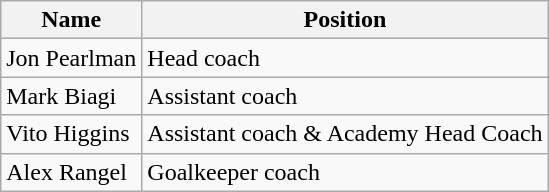<table class="wikitable">
<tr>
<th>Name</th>
<th>Position</th>
</tr>
<tr>
<td> Jon Pearlman</td>
<td>Head coach</td>
</tr>
<tr>
<td> Mark Biagi</td>
<td>Assistant coach</td>
</tr>
<tr>
<td> Vito Higgins</td>
<td>Assistant coach & Academy Head Coach</td>
</tr>
<tr>
<td> Alex Rangel</td>
<td>Goalkeeper coach</td>
</tr>
</table>
